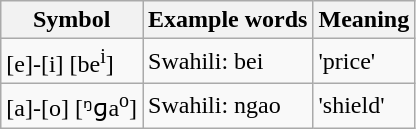<table class="wikitable">
<tr>
<th>Symbol</th>
<th>Example words</th>
<th>Meaning</th>
</tr>
<tr>
<td>[e]-[i] [be<sup>i</sup>]</td>
<td>Swahili: bei</td>
<td>'price'</td>
</tr>
<tr>
<td>[a]-[o] [ᵑɡa<sup>o</sup>]</td>
<td>Swahili: ngao</td>
<td>'shield'</td>
</tr>
</table>
